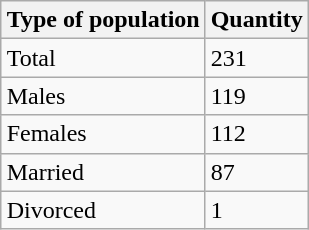<table class="wikitable" style="float:right; margin-left:1em;">
<tr>
<th>Type of population</th>
<th>Quantity</th>
</tr>
<tr>
<td>Total</td>
<td>231</td>
</tr>
<tr>
<td>Males</td>
<td>119</td>
</tr>
<tr>
<td>Females</td>
<td>112</td>
</tr>
<tr>
<td>Married</td>
<td>87</td>
</tr>
<tr>
<td>Divorced</td>
<td>1</td>
</tr>
</table>
